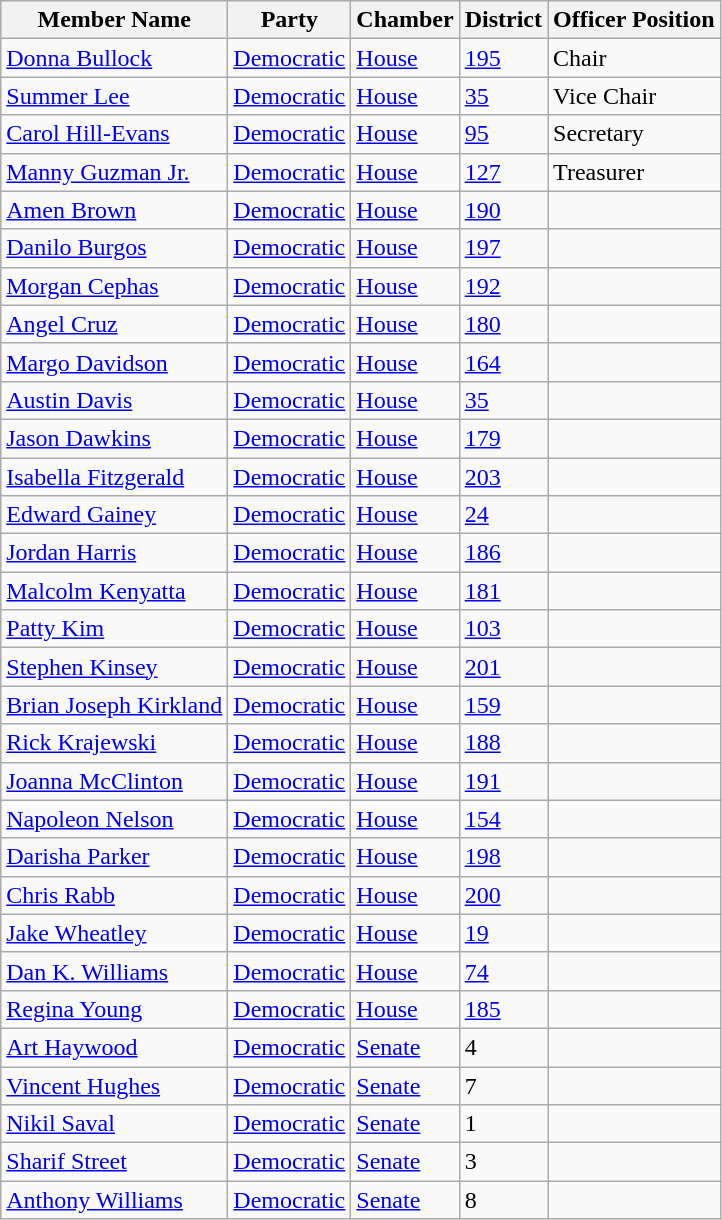<table class="wikitable sortable">
<tr>
<th>Member Name</th>
<th>Party</th>
<th>Chamber</th>
<th>District</th>
<th>Officer Position</th>
</tr>
<tr>
<td><a href='#'>Donna Bullock</a></td>
<td><a href='#'>Democratic</a></td>
<td><a href='#'>House</a></td>
<td><a href='#'>195</a></td>
<td>Chair</td>
</tr>
<tr>
<td><a href='#'>Summer Lee</a></td>
<td><a href='#'>Democratic</a></td>
<td><a href='#'>House</a></td>
<td><a href='#'>35</a></td>
<td>Vice Chair</td>
</tr>
<tr>
<td><a href='#'>Carol Hill-Evans</a></td>
<td><a href='#'>Democratic</a></td>
<td><a href='#'>House</a></td>
<td><a href='#'>95</a></td>
<td>Secretary</td>
</tr>
<tr>
<td><a href='#'>Manny Guzman Jr.</a></td>
<td><a href='#'>Democratic</a></td>
<td><a href='#'>House</a></td>
<td><a href='#'>127</a></td>
<td>Treasurer</td>
</tr>
<tr>
<td><a href='#'>Amen Brown</a></td>
<td><a href='#'>Democratic</a></td>
<td><a href='#'>House</a></td>
<td><a href='#'>190</a></td>
<td></td>
</tr>
<tr>
<td><a href='#'>Danilo Burgos</a></td>
<td><a href='#'>Democratic</a></td>
<td><a href='#'>House</a></td>
<td><a href='#'>197</a></td>
<td></td>
</tr>
<tr>
<td><a href='#'>Morgan Cephas</a></td>
<td><a href='#'>Democratic</a></td>
<td><a href='#'>House</a></td>
<td><a href='#'>192</a></td>
<td></td>
</tr>
<tr>
<td><a href='#'>Angel Cruz</a></td>
<td><a href='#'>Democratic</a></td>
<td><a href='#'>House</a></td>
<td><a href='#'>180</a></td>
<td></td>
</tr>
<tr>
<td><a href='#'>Margo Davidson</a></td>
<td><a href='#'>Democratic</a></td>
<td><a href='#'>House</a></td>
<td><a href='#'>164</a></td>
<td></td>
</tr>
<tr>
<td><a href='#'>Austin Davis</a></td>
<td><a href='#'>Democratic</a></td>
<td><a href='#'>House</a></td>
<td><a href='#'>35</a></td>
<td></td>
</tr>
<tr>
<td><a href='#'>Jason Dawkins</a></td>
<td><a href='#'>Democratic</a></td>
<td><a href='#'>House</a></td>
<td><a href='#'>179</a></td>
<td></td>
</tr>
<tr>
<td><a href='#'>Isabella Fitzgerald</a></td>
<td><a href='#'>Democratic</a></td>
<td><a href='#'>House</a></td>
<td><a href='#'>203</a></td>
<td></td>
</tr>
<tr>
<td><a href='#'>Edward Gainey</a></td>
<td><a href='#'>Democratic</a></td>
<td><a href='#'>House</a></td>
<td><a href='#'>24</a></td>
<td></td>
</tr>
<tr>
<td><a href='#'>Jordan Harris</a></td>
<td><a href='#'>Democratic</a></td>
<td><a href='#'>House</a></td>
<td><a href='#'>186</a></td>
<td></td>
</tr>
<tr>
<td><a href='#'>Malcolm Kenyatta</a></td>
<td><a href='#'>Democratic</a></td>
<td><a href='#'>House</a></td>
<td><a href='#'>181</a></td>
<td></td>
</tr>
<tr>
<td><a href='#'>Patty Kim</a></td>
<td><a href='#'>Democratic</a></td>
<td><a href='#'>House</a></td>
<td><a href='#'>103</a></td>
<td></td>
</tr>
<tr>
<td><a href='#'>Stephen Kinsey</a></td>
<td><a href='#'>Democratic</a></td>
<td><a href='#'>House</a></td>
<td><a href='#'>201</a></td>
<td></td>
</tr>
<tr>
<td><a href='#'>Brian Joseph Kirkland</a></td>
<td><a href='#'>Democratic</a></td>
<td><a href='#'>House</a></td>
<td><a href='#'>159</a></td>
<td></td>
</tr>
<tr>
<td><a href='#'>Rick Krajewski</a></td>
<td><a href='#'>Democratic</a></td>
<td><a href='#'>House</a></td>
<td><a href='#'>188</a></td>
<td></td>
</tr>
<tr>
<td><a href='#'>Joanna McClinton</a></td>
<td><a href='#'>Democratic</a></td>
<td><a href='#'>House</a></td>
<td><a href='#'>191</a></td>
<td></td>
</tr>
<tr>
<td><a href='#'>Napoleon Nelson</a></td>
<td><a href='#'>Democratic</a></td>
<td><a href='#'>House</a></td>
<td><a href='#'>154</a></td>
<td></td>
</tr>
<tr>
<td><a href='#'>Darisha Parker</a></td>
<td><a href='#'>Democratic</a></td>
<td><a href='#'>House</a></td>
<td><a href='#'>198</a></td>
<td></td>
</tr>
<tr>
<td><a href='#'>Chris Rabb</a></td>
<td><a href='#'>Democratic</a></td>
<td><a href='#'>House</a></td>
<td><a href='#'>200</a></td>
<td></td>
</tr>
<tr>
<td><a href='#'>Jake Wheatley</a></td>
<td><a href='#'>Democratic</a></td>
<td><a href='#'>House</a></td>
<td><a href='#'>19</a></td>
<td></td>
</tr>
<tr>
<td><a href='#'>Dan K. Williams</a></td>
<td><a href='#'>Democratic</a></td>
<td><a href='#'>House</a></td>
<td><a href='#'>74</a></td>
<td></td>
</tr>
<tr>
<td><a href='#'>Regina Young</a></td>
<td><a href='#'>Democratic</a></td>
<td><a href='#'>House</a></td>
<td><a href='#'>185</a></td>
<td></td>
</tr>
<tr>
<td><a href='#'>Art Haywood</a></td>
<td><a href='#'>Democratic</a></td>
<td><a href='#'>Senate</a></td>
<td>4</td>
<td></td>
</tr>
<tr>
<td><a href='#'>Vincent Hughes</a></td>
<td><a href='#'>Democratic</a></td>
<td><a href='#'>Senate</a></td>
<td>7</td>
<td></td>
</tr>
<tr>
<td><a href='#'>Nikil Saval</a></td>
<td><a href='#'>Democratic</a></td>
<td><a href='#'>Senate</a></td>
<td>1</td>
<td></td>
</tr>
<tr>
<td><a href='#'>Sharif Street</a></td>
<td><a href='#'>Democratic</a></td>
<td><a href='#'>Senate</a></td>
<td>3</td>
<td></td>
</tr>
<tr>
<td><a href='#'>Anthony Williams</a></td>
<td><a href='#'>Democratic</a></td>
<td><a href='#'>Senate</a></td>
<td>8</td>
<td></td>
</tr>
</table>
